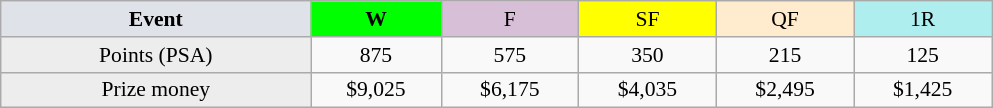<table class=wikitable style=font-size:90%;text-align:center>
<tr>
<td width=200 colspan=1 bgcolor=#dfe2e9><strong>Event</strong></td>
<td width=80 bgcolor=lime><strong>W</strong></td>
<td width=85 bgcolor=#D8BFD8>F</td>
<td width=85 bgcolor=#FFFF00>SF</td>
<td width=85 bgcolor=#ffebcd>QF</td>
<td width=85 bgcolor=#afeeee>1R</td>
</tr>
<tr>
<td bgcolor=#EDEDED>Points (PSA)</td>
<td>875</td>
<td>575</td>
<td>350</td>
<td>215</td>
<td>125</td>
</tr>
<tr>
<td bgcolor=#EDEDED>Prize money</td>
<td>$9,025</td>
<td>$6,175</td>
<td>$4,035</td>
<td>$2,495</td>
<td>$1,425</td>
</tr>
</table>
